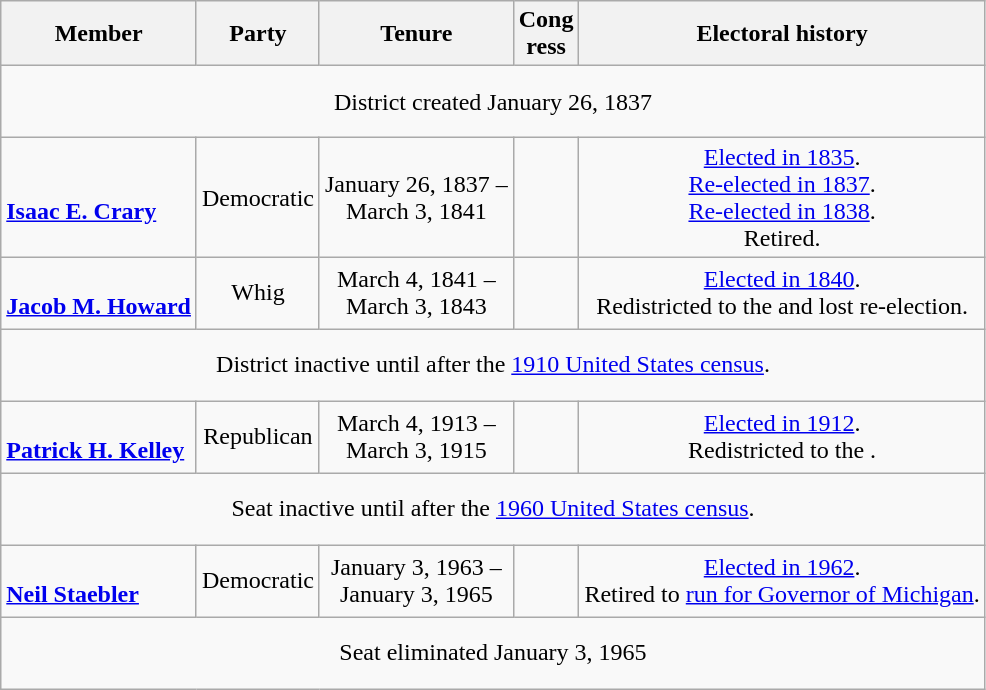<table class=wikitable style="text-align:center">
<tr>
<th>Member</th>
<th>Party</th>
<th>Tenure</th>
<th>Cong<br>ress</th>
<th>Electoral history</th>
</tr>
<tr style="height:3em">
<td colspan=5>District created January 26, 1837</td>
</tr>
<tr style="height:3em">
<td align=left><br><strong><a href='#'>Isaac E. Crary</a></strong><br></td>
<td>Democratic</td>
<td nowrap>January 26, 1837 –<br>March 3, 1841</td>
<td></td>
<td><a href='#'>Elected in 1835</a>.<br><a href='#'>Re-elected in 1837</a>.<br><a href='#'>Re-elected in 1838</a>.<br>Retired.</td>
</tr>
<tr style="height:3em">
<td align=left><br><strong><a href='#'>Jacob M. Howard</a></strong><br></td>
<td>Whig</td>
<td nowrap>March 4, 1841 –<br>March 3, 1843</td>
<td></td>
<td><a href='#'>Elected in 1840</a>.<br>Redistricted to the  and lost re-election.</td>
</tr>
<tr style="height:3em">
<td colspan=5>District inactive until after the <a href='#'>1910 United States census</a>.</td>
</tr>
<tr style="height:3em">
<td align=left><br><strong><a href='#'>Patrick H. Kelley</a></strong><br></td>
<td>Republican</td>
<td nowrap>March 4, 1913 –<br>March 3, 1915</td>
<td></td>
<td><a href='#'>Elected in 1912</a>.<br>Redistricted to the .</td>
</tr>
<tr style="height:3em">
<td colspan=5>Seat inactive until after the <a href='#'>1960 United States census</a>.</td>
</tr>
<tr style="height:3em">
<td align=left><br><strong><a href='#'>Neil Staebler</a></strong><br></td>
<td>Democratic</td>
<td nowrap>January 3, 1963 –<br>January 3, 1965</td>
<td></td>
<td><a href='#'>Elected in 1962</a>.<br>Retired to <a href='#'>run for Governor of Michigan</a>.</td>
</tr>
<tr style="height:3em">
<td colspan=5>Seat eliminated January 3, 1965</td>
</tr>
</table>
